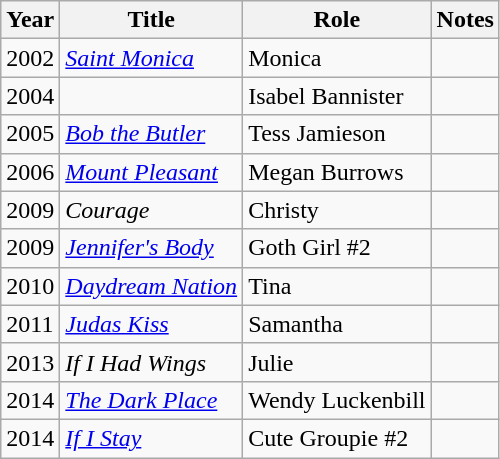<table class="wikitable sortable">
<tr>
<th>Year</th>
<th>Title</th>
<th>Role</th>
<th class="unsortable">Notes</th>
</tr>
<tr>
<td>2002</td>
<td><em><a href='#'>Saint Monica</a></em></td>
<td>Monica</td>
<td></td>
</tr>
<tr>
<td>2004</td>
<td><em></em></td>
<td>Isabel Bannister</td>
<td></td>
</tr>
<tr>
<td>2005</td>
<td><em><a href='#'>Bob the Butler</a></em></td>
<td>Tess Jamieson</td>
<td></td>
</tr>
<tr>
<td>2006</td>
<td><em><a href='#'>Mount Pleasant</a></em></td>
<td>Megan Burrows</td>
<td></td>
</tr>
<tr>
<td>2009</td>
<td><em>Courage</em></td>
<td>Christy</td>
<td></td>
</tr>
<tr>
<td>2009</td>
<td><em><a href='#'>Jennifer's Body</a></em></td>
<td>Goth Girl #2</td>
<td></td>
</tr>
<tr>
<td>2010</td>
<td><em><a href='#'>Daydream Nation</a></em></td>
<td>Tina</td>
<td></td>
</tr>
<tr>
<td>2011</td>
<td><em><a href='#'>Judas Kiss</a></em></td>
<td>Samantha</td>
<td></td>
</tr>
<tr>
<td>2013</td>
<td><em>If I Had Wings</em></td>
<td>Julie</td>
<td></td>
</tr>
<tr>
<td>2014</td>
<td data-sort-value="Dark Place, The"><em><a href='#'>The Dark Place</a></em></td>
<td>Wendy Luckenbill</td>
<td></td>
</tr>
<tr>
<td>2014</td>
<td><em><a href='#'>If I Stay</a></em></td>
<td>Cute Groupie #2</td>
<td></td>
</tr>
</table>
